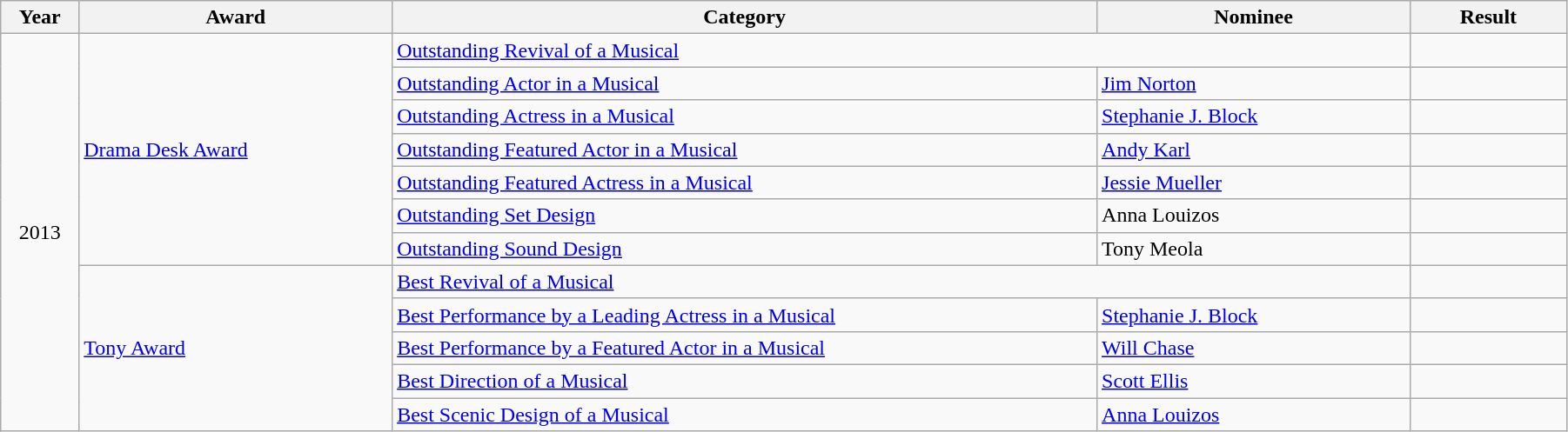<table class="wikitable" style="width:95%;">
<tr>
<th style="width:5%;">Year</th>
<th style="width:20%;">Award</th>
<th style="width:45%;">Category</th>
<th style="width:20%;">Nominee</th>
<th style="width:10%;">Result</th>
</tr>
<tr>
<td rowspan="26" style="text-align:center;">2013</td>
<td rowspan="7"><a href='#'>Drama Desk Award</a></td>
<td colspan="2"><a href='#'>Outstanding Revival of a Musical</a></td>
<td></td>
</tr>
<tr>
<td><a href='#'>Outstanding Actor in a Musical</a></td>
<td><a href='#'>Jim Norton</a></td>
<td></td>
</tr>
<tr>
<td><a href='#'>Outstanding Actress in a Musical</a></td>
<td><a href='#'>Stephanie J. Block</a></td>
<td></td>
</tr>
<tr>
<td><a href='#'>Outstanding Featured Actor in a Musical</a></td>
<td><a href='#'>Andy Karl</a></td>
<td></td>
</tr>
<tr>
<td><a href='#'>Outstanding Featured Actress in a Musical</a></td>
<td><a href='#'>Jessie Mueller</a></td>
<td></td>
</tr>
<tr>
<td><a href='#'>Outstanding Set Design</a></td>
<td>Anna Louizos</td>
<td></td>
</tr>
<tr>
<td><a href='#'>Outstanding Sound Design</a></td>
<td>Tony Meola</td>
<td></td>
</tr>
<tr>
<td rowspan="15"><a href='#'>Tony Award</a></td>
<td colspan="2"><a href='#'>Best Revival of a Musical</a></td>
<td></td>
</tr>
<tr>
<td><a href='#'>Best Performance by a Leading Actress in a Musical</a></td>
<td><a href='#'>Stephanie J. Block</a></td>
<td></td>
</tr>
<tr>
<td><a href='#'>Best Performance by a Featured Actor in a Musical</a></td>
<td><a href='#'>Will Chase</a></td>
<td></td>
</tr>
<tr>
<td><a href='#'>Best Direction of a Musical</a></td>
<td><a href='#'>Scott Ellis</a></td>
<td></td>
</tr>
<tr>
<td><a href='#'>Best Scenic Design of a Musical</a></td>
<td><a href='#'>Anna Louizos</a></td>
<td></td>
</tr>
</table>
